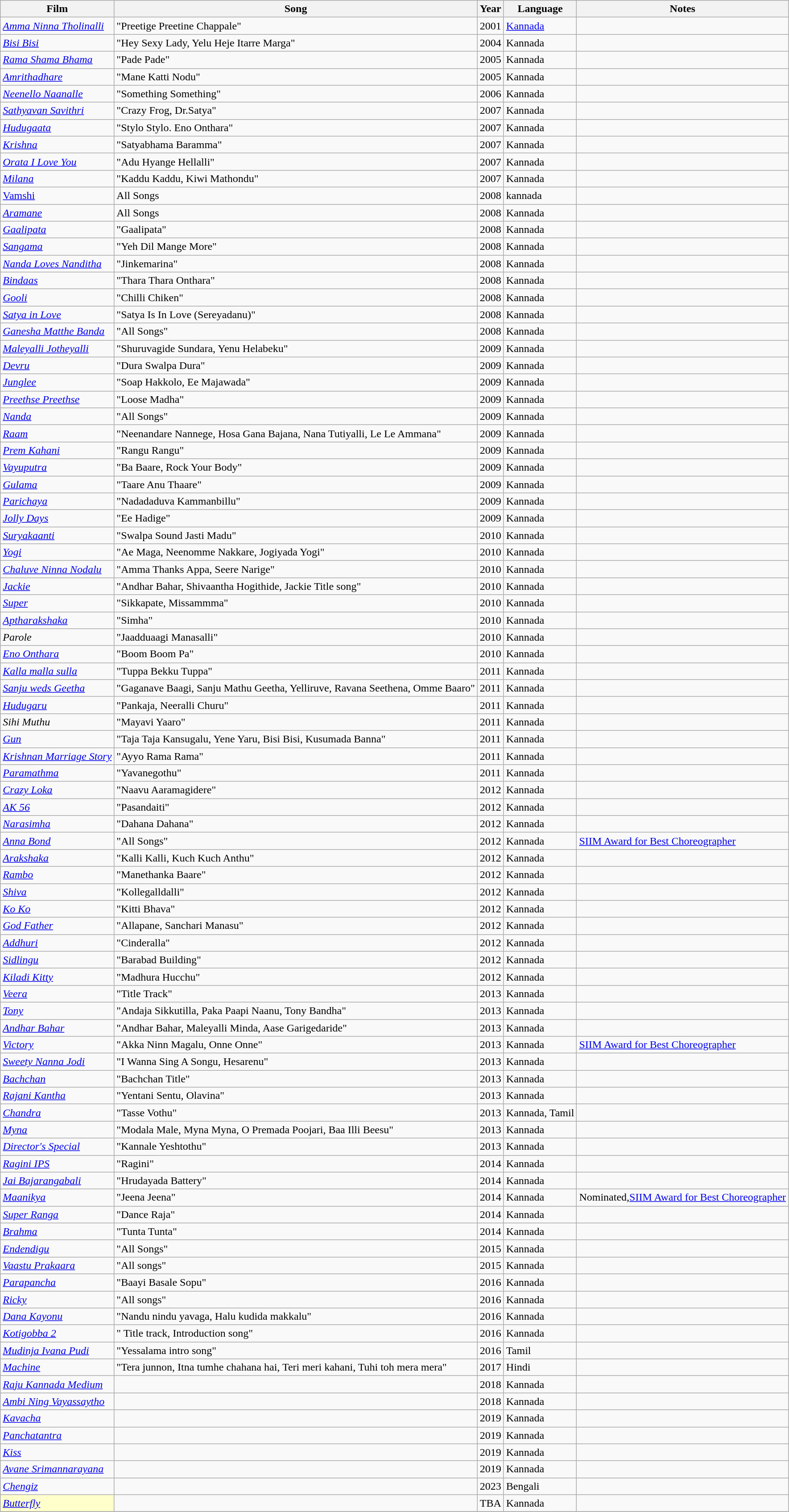<table class="wikitable sortable">
<tr>
<th>Film</th>
<th>Song</th>
<th>Year</th>
<th>Language</th>
<th class=unsortable>Notes</th>
</tr>
<tr>
<td><em><a href='#'>Amma Ninna Tholinalli</a></em></td>
<td>"Preetige Preetine Chappale"</td>
<td>2001</td>
<td><a href='#'>Kannada</a></td>
<td></td>
</tr>
<tr>
<td><em><a href='#'>Bisi Bisi</a></em></td>
<td>"Hey Sexy Lady, Yelu Heje Itarre Marga"</td>
<td>2004</td>
<td>Kannada</td>
<td></td>
</tr>
<tr>
<td><em><a href='#'>Rama Shama Bhama</a></em></td>
<td>"Pade Pade"</td>
<td>2005</td>
<td>Kannada</td>
<td></td>
</tr>
<tr>
<td><em><a href='#'>Amrithadhare</a></em></td>
<td>"Mane Katti Nodu"</td>
<td>2005</td>
<td>Kannada</td>
<td></td>
</tr>
<tr>
<td><em><a href='#'>Neenello Naanalle</a></em></td>
<td>"Something Something"</td>
<td>2006</td>
<td>Kannada</td>
<td></td>
</tr>
<tr>
<td><em><a href='#'>Sathyavan Savithri</a></em></td>
<td>"Crazy Frog, Dr.Satya"</td>
<td>2007</td>
<td>Kannada</td>
<td></td>
</tr>
<tr>
<td><em><a href='#'>Hudugaata</a></em></td>
<td>"Stylo Stylo. Eno Onthara"</td>
<td>2007</td>
<td>Kannada</td>
<td></td>
</tr>
<tr>
<td><em><a href='#'>Krishna</a></em></td>
<td>"Satyabhama Baramma"</td>
<td>2007</td>
<td>Kannada</td>
<td></td>
</tr>
<tr>
<td><em><a href='#'>Orata I Love You</a></em></td>
<td>"Adu Hyange Hellalli"</td>
<td>2007</td>
<td>Kannada</td>
<td></td>
</tr>
<tr>
<td><em><a href='#'>Milana</a></em></td>
<td>"Kaddu Kaddu, Kiwi Mathondu"</td>
<td>2007</td>
<td>Kannada</td>
<td></td>
</tr>
<tr>
<td><a href='#'>Vamshi</a></td>
<td>All Songs</td>
<td>2008</td>
<td>kannada</td>
<td></td>
</tr>
<tr>
<td><em><a href='#'>Aramane</a></em></td>
<td>All Songs</td>
<td>2008</td>
<td>Kannada</td>
<td></td>
</tr>
<tr>
<td><em><a href='#'>Gaalipata</a></em></td>
<td>"Gaalipata"</td>
<td>2008</td>
<td>Kannada</td>
<td></td>
</tr>
<tr>
<td><em><a href='#'>Sangama</a></em></td>
<td>"Yeh Dil Mange More"</td>
<td>2008</td>
<td>Kannada</td>
<td></td>
</tr>
<tr>
<td><em><a href='#'>Nanda Loves Nanditha</a></em></td>
<td>"Jinkemarina"</td>
<td>2008</td>
<td>Kannada</td>
<td></td>
</tr>
<tr>
<td><em><a href='#'>Bindaas</a></em></td>
<td>"Thara Thara Onthara"</td>
<td>2008</td>
<td>Kannada</td>
<td></td>
</tr>
<tr>
<td><em><a href='#'>Gooli</a></em></td>
<td>"Chilli Chiken"</td>
<td>2008</td>
<td>Kannada</td>
<td></td>
</tr>
<tr>
<td><em><a href='#'>Satya in Love</a></em></td>
<td>"Satya Is In Love (Sereyadanu)"</td>
<td>2008</td>
<td>Kannada</td>
<td></td>
</tr>
<tr>
<td><em><a href='#'>Ganesha Matthe Banda</a></em></td>
<td>"All Songs"</td>
<td>2008</td>
<td>Kannada</td>
<td></td>
</tr>
<tr>
<td><em><a href='#'>Maleyalli Jotheyalli</a></em></td>
<td>"Shuruvagide Sundara, Yenu Helabeku"</td>
<td>2009</td>
<td>Kannada</td>
<td></td>
</tr>
<tr>
<td><em><a href='#'>Devru</a></em></td>
<td>"Dura Swalpa Dura"</td>
<td>2009</td>
<td>Kannada</td>
<td></td>
</tr>
<tr>
<td><em><a href='#'>Junglee</a></em></td>
<td>"Soap Hakkolo, Ee Majawada"</td>
<td>2009</td>
<td>Kannada</td>
<td></td>
</tr>
<tr>
<td><em><a href='#'>Preethse Preethse</a></em></td>
<td>"Loose Madha"</td>
<td>2009</td>
<td>Kannada</td>
<td></td>
</tr>
<tr>
<td><em><a href='#'>Nanda</a></em></td>
<td>"All Songs"</td>
<td>2009</td>
<td>Kannada</td>
<td></td>
</tr>
<tr>
<td><em><a href='#'>Raam</a></em></td>
<td>"Neenandare Nannege, Hosa Gana Bajana, Nana Tutiyalli, Le Le Ammana"</td>
<td>2009</td>
<td>Kannada</td>
<td></td>
</tr>
<tr>
<td><em><a href='#'>Prem Kahani</a></em></td>
<td>"Rangu Rangu"</td>
<td>2009</td>
<td>Kannada</td>
<td></td>
</tr>
<tr>
<td><em><a href='#'>Vayuputra</a></em></td>
<td>"Ba Baare, Rock Your Body"</td>
<td>2009</td>
<td>Kannada</td>
<td></td>
</tr>
<tr>
<td><em><a href='#'>Gulama</a></em></td>
<td>"Taare Anu Thaare"</td>
<td>2009</td>
<td>Kannada</td>
<td></td>
</tr>
<tr>
<td><em><a href='#'>Parichaya</a></em></td>
<td>"Nadadaduva Kammanbillu"</td>
<td>2009</td>
<td>Kannada</td>
<td></td>
</tr>
<tr>
<td><em><a href='#'>Jolly Days</a></em></td>
<td>"Ee Hadige"</td>
<td>2009</td>
<td>Kannada</td>
<td></td>
</tr>
<tr>
<td><em><a href='#'>Suryakaanti</a></em></td>
<td>"Swalpa Sound Jasti Madu"</td>
<td>2010</td>
<td>Kannada</td>
<td></td>
</tr>
<tr>
<td><em><a href='#'>Yogi</a></em></td>
<td>"Ae Maga, Neenomme Nakkare, Jogiyada Yogi"</td>
<td>2010</td>
<td>Kannada</td>
<td></td>
</tr>
<tr>
<td><em><a href='#'>Chaluve Ninna Nodalu</a></em></td>
<td>"Amma Thanks Appa, Seere Narige"</td>
<td>2010</td>
<td>Kannada</td>
<td></td>
</tr>
<tr>
<td><em><a href='#'>Jackie</a></em></td>
<td>"Andhar Bahar, Shivaantha Hogithide, Jackie Title song"</td>
<td>2010</td>
<td>Kannada</td>
<td></td>
</tr>
<tr>
<td><em><a href='#'>Super</a></em></td>
<td>"Sikkapate, Missammma"</td>
<td>2010</td>
<td>Kannada</td>
<td></td>
</tr>
<tr>
<td><em><a href='#'>Aptharakshaka</a></em></td>
<td>"Simha"</td>
<td>2010</td>
<td>Kannada</td>
<td></td>
</tr>
<tr>
<td><em>Parole</em></td>
<td>"Jaadduaagi Manasalli"</td>
<td>2010</td>
<td>Kannada</td>
<td></td>
</tr>
<tr>
<td><em><a href='#'>Eno Onthara</a></em></td>
<td>"Boom Boom Pa"</td>
<td>2010</td>
<td>Kannada</td>
<td></td>
</tr>
<tr>
<td><em><a href='#'>Kalla malla sulla</a></em></td>
<td>"Tuppa Bekku Tuppa"</td>
<td>2011</td>
<td>Kannada</td>
<td></td>
</tr>
<tr>
<td><em><a href='#'>Sanju weds Geetha</a></em></td>
<td>"Gaganave Baagi, Sanju Mathu Geetha, Yelliruve, Ravana Seethena, Omme Baaro"</td>
<td>2011</td>
<td>Kannada</td>
<td></td>
</tr>
<tr>
<td><em><a href='#'>Hudugaru</a></em></td>
<td>"Pankaja, Neeralli Churu"</td>
<td>2011</td>
<td>Kannada</td>
<td></td>
</tr>
<tr>
<td><em>Sihi Muthu</em></td>
<td>"Mayavi Yaaro"</td>
<td>2011</td>
<td>Kannada</td>
<td></td>
</tr>
<tr>
<td><em><a href='#'>Gun</a></em></td>
<td>"Taja Taja Kansugalu, Yene Yaru, Bisi Bisi, Kusumada Banna"</td>
<td>2011</td>
<td>Kannada</td>
<td></td>
</tr>
<tr>
<td><em><a href='#'>Krishnan Marriage Story</a></em></td>
<td>"Ayyo Rama Rama"</td>
<td>2011</td>
<td>Kannada</td>
<td></td>
</tr>
<tr>
<td><em><a href='#'>Paramathma</a></em></td>
<td>"Yavanegothu"</td>
<td>2011</td>
<td>Kannada</td>
<td></td>
</tr>
<tr>
<td><em><a href='#'>Crazy Loka</a></em></td>
<td>"Naavu Aaramagidere"</td>
<td>2012</td>
<td>Kannada</td>
<td></td>
</tr>
<tr>
<td><em><a href='#'>AK 56</a></em></td>
<td>"Pasandaiti"</td>
<td>2012</td>
<td>Kannada</td>
<td></td>
</tr>
<tr>
<td><em><a href='#'>Narasimha</a></em></td>
<td>"Dahana Dahana"</td>
<td>2012</td>
<td>Kannada</td>
<td></td>
</tr>
<tr>
<td><em><a href='#'>Anna Bond</a></em></td>
<td>"All Songs"</td>
<td>2012</td>
<td>Kannada</td>
<td><a href='#'>SIIM Award for Best Choreographer</a></td>
</tr>
<tr>
<td><em><a href='#'>Arakshaka</a></em></td>
<td>"Kalli Kalli, Kuch Kuch Anthu"</td>
<td>2012</td>
<td>Kannada</td>
<td></td>
</tr>
<tr>
<td><em><a href='#'>Rambo</a></em></td>
<td>"Manethanka Baare"</td>
<td>2012</td>
<td>Kannada</td>
<td></td>
</tr>
<tr>
<td><em><a href='#'>Shiva</a></em></td>
<td>"Kollegalldalli"</td>
<td>2012</td>
<td>Kannada</td>
<td></td>
</tr>
<tr>
<td><em><a href='#'>Ko Ko</a></em></td>
<td>"Kitti Bhava"</td>
<td>2012</td>
<td>Kannada</td>
<td></td>
</tr>
<tr>
<td><em><a href='#'>God Father</a></em></td>
<td>"Allapane, Sanchari Manasu"</td>
<td>2012</td>
<td>Kannada</td>
<td></td>
</tr>
<tr>
<td><em><a href='#'>Addhuri</a></em></td>
<td>"Cinderalla"</td>
<td>2012</td>
<td>Kannada</td>
<td></td>
</tr>
<tr>
<td><em><a href='#'>Sidlingu</a></em></td>
<td>"Barabad Building"</td>
<td>2012</td>
<td>Kannada</td>
<td></td>
</tr>
<tr>
<td><em><a href='#'>Kiladi Kitty</a></em></td>
<td>"Madhura Hucchu"</td>
<td>2012</td>
<td>Kannada</td>
<td></td>
</tr>
<tr>
<td><em><a href='#'>Veera</a></em></td>
<td>"Title Track"</td>
<td>2013</td>
<td>Kannada</td>
<td></td>
</tr>
<tr>
<td><em><a href='#'>Tony</a></em></td>
<td>"Andaja Sikkutilla, Paka Paapi Naanu, Tony Bandha"</td>
<td>2013</td>
<td>Kannada</td>
<td></td>
</tr>
<tr>
<td><em><a href='#'>Andhar Bahar</a></em></td>
<td>"Andhar Bahar, Maleyalli Minda, Aase Garigedaride"</td>
<td>2013</td>
<td>Kannada</td>
<td></td>
</tr>
<tr>
<td><em><a href='#'>Victory</a></em></td>
<td>"Akka Ninn Magalu, Onne Onne"</td>
<td>2013</td>
<td>Kannada</td>
<td><a href='#'>SIIM Award for Best Choreographer</a></td>
</tr>
<tr>
<td><em><a href='#'>Sweety Nanna Jodi</a></em></td>
<td>"I Wanna Sing A Songu, Hesarenu"</td>
<td>2013</td>
<td>Kannada</td>
<td></td>
</tr>
<tr>
<td><em><a href='#'>Bachchan</a></em></td>
<td>"Bachchan Title"</td>
<td>2013</td>
<td>Kannada</td>
<td></td>
</tr>
<tr>
<td><em><a href='#'>Rajani Kantha</a></em></td>
<td>"Yentani Sentu, Olavina"</td>
<td>2013</td>
<td>Kannada</td>
<td></td>
</tr>
<tr>
<td><em><a href='#'>Chandra</a></em></td>
<td>"Tasse Vothu"</td>
<td>2013</td>
<td>Kannada, Tamil</td>
<td></td>
</tr>
<tr>
<td><em><a href='#'>Myna</a></em></td>
<td>"Modala Male, Myna Myna, O Premada Poojari, Baa Illi Beesu"</td>
<td>2013</td>
<td>Kannada</td>
<td></td>
</tr>
<tr>
<td><em><a href='#'>Director's Special</a></em></td>
<td>"Kannale Yeshtothu"</td>
<td>2013</td>
<td>Kannada</td>
<td></td>
</tr>
<tr>
<td><em><a href='#'>Ragini IPS</a></em></td>
<td>"Ragini"</td>
<td>2014</td>
<td>Kannada</td>
<td></td>
</tr>
<tr>
<td><em><a href='#'>Jai Bajarangabali</a></em></td>
<td>"Hrudayada Battery"</td>
<td>2014</td>
<td>Kannada</td>
<td></td>
</tr>
<tr>
<td><em><a href='#'>Maanikya</a></em></td>
<td>"Jeena Jeena"</td>
<td>2014</td>
<td>Kannada</td>
<td>Nominated,<a href='#'>SIIM Award for Best Choreographer</a></td>
</tr>
<tr>
<td><em><a href='#'>Super Ranga</a></em></td>
<td>"Dance Raja"</td>
<td>2014</td>
<td>Kannada</td>
<td></td>
</tr>
<tr>
<td><em><a href='#'>Brahma</a></em></td>
<td>"Tunta Tunta"</td>
<td>2014</td>
<td>Kannada</td>
<td></td>
</tr>
<tr>
<td><em><a href='#'>Endendigu</a></em></td>
<td>"All Songs"</td>
<td>2015</td>
<td>Kannada</td>
<td></td>
</tr>
<tr>
<td><em><a href='#'>Vaastu Prakaara</a></em></td>
<td>"All songs"</td>
<td>2015</td>
<td>Kannada</td>
<td></td>
</tr>
<tr>
<td><em><a href='#'>Parapancha</a></em></td>
<td>"Baayi Basale Sopu"</td>
<td>2016</td>
<td>Kannada</td>
<td></td>
</tr>
<tr>
<td><em><a href='#'>Ricky</a></em></td>
<td>"All songs"</td>
<td>2016</td>
<td>Kannada</td>
<td></td>
</tr>
<tr>
<td><em><a href='#'>Dana Kayonu</a></em></td>
<td>"Nandu nindu yavaga, Halu kudida makkalu"</td>
<td>2016</td>
<td>Kannada</td>
<td></td>
</tr>
<tr>
<td><em><a href='#'>Kotigobba 2</a></em></td>
<td>" Title track, Introduction song"</td>
<td>2016</td>
<td>Kannada</td>
<td></td>
</tr>
<tr>
<td><em><a href='#'>Mudinja Ivana Pudi</a></em></td>
<td>"Yessalama intro song"</td>
<td>2016</td>
<td>Tamil</td>
<td></td>
</tr>
<tr>
<td><em><a href='#'>Machine</a></em></td>
<td>"Tera junnon, Itna tumhe chahana hai, Teri meri kahani, Tuhi toh mera mera"</td>
<td>2017</td>
<td>Hindi</td>
<td></td>
</tr>
<tr>
<td><em><a href='#'>Raju Kannada Medium</a></em></td>
<td></td>
<td>2018</td>
<td>Kannada</td>
<td></td>
</tr>
<tr>
<td><em><a href='#'>Ambi Ning Vayassaytho</a></em></td>
<td></td>
<td>2018</td>
<td>Kannada</td>
<td></td>
</tr>
<tr>
<td><em><a href='#'>Kavacha</a></em></td>
<td></td>
<td>2019</td>
<td>Kannada</td>
<td></td>
</tr>
<tr>
<td><em><a href='#'>Panchatantra</a></em></td>
<td></td>
<td>2019</td>
<td>Kannada</td>
<td></td>
</tr>
<tr>
<td><em><a href='#'>Kiss</a></em></td>
<td></td>
<td>2019</td>
<td>Kannada</td>
<td></td>
</tr>
<tr>
<td><em><a href='#'>Avane Srimannarayana</a></em></td>
<td></td>
<td>2019</td>
<td>Kannada</td>
<td></td>
</tr>
<tr>
<td><em><a href='#'>Chengiz</a></em></td>
<td></td>
<td>2023</td>
<td>Bengali</td>
<td></td>
</tr>
<tr>
<td style="background:#FFFFCC;"><em><a href='#'>Butterfly</a></em> </td>
<td></td>
<td>TBA</td>
<td>Kannada</td>
<td></td>
</tr>
<tr>
</tr>
</table>
